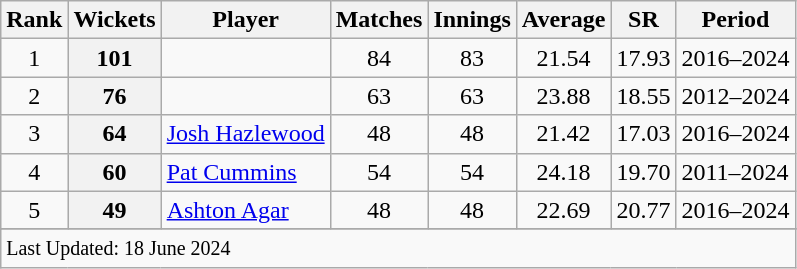<table class="wikitable plainrowheaders sortable">
<tr>
<th scope=col>Rank</th>
<th scope=col>Wickets</th>
<th scope=col>Player</th>
<th scope=col>Matches</th>
<th scope=col>Innings</th>
<th scope=col>Average</th>
<th scope=col>SR</th>
<th scope=col>Period</th>
</tr>
<tr>
<td align=center>1</td>
<th scope=row style=text-align:center;>101</th>
<td></td>
<td align=center>84</td>
<td align=center>83</td>
<td align=center>21.54</td>
<td align=center>17.93</td>
<td>2016–2024</td>
</tr>
<tr>
<td align=center>2</td>
<th scope=row style=text-align:center;>76</th>
<td></td>
<td align=center>63</td>
<td align=center>63</td>
<td align=center>23.88</td>
<td align=center>18.55</td>
<td>2012–2024</td>
</tr>
<tr>
<td align=center>3</td>
<th scope=row style=text-align:center;>64</th>
<td><a href='#'>Josh Hazlewood</a></td>
<td align=center>48</td>
<td align=center>48</td>
<td align=center>21.42</td>
<td align=center>17.03</td>
<td>2016–2024</td>
</tr>
<tr>
<td align=center>4</td>
<th scope=row style=text-align:center;>60</th>
<td><a href='#'>Pat Cummins</a></td>
<td align=center>54</td>
<td align=center>54</td>
<td align=center>24.18</td>
<td align=center>19.70</td>
<td>2011–2024</td>
</tr>
<tr>
<td align=center>5</td>
<th scope=row style=text-align:center;>49</th>
<td><a href='#'>Ashton Agar</a></td>
<td align=center>48</td>
<td align=center>48</td>
<td align=center>22.69</td>
<td align=center>20.77</td>
<td>2016–2024</td>
</tr>
<tr>
</tr>
<tr class=sortbottom>
<td colspan=9><small>Last Updated: 18 June 2024</small></td>
</tr>
</table>
